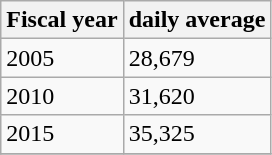<table class="wikitable">
<tr>
<th>Fiscal year</th>
<th>daily average</th>
</tr>
<tr>
<td>2005</td>
<td>28,679</td>
</tr>
<tr>
<td>2010</td>
<td>31,620</td>
</tr>
<tr>
<td>2015</td>
<td>35,325</td>
</tr>
<tr>
</tr>
</table>
